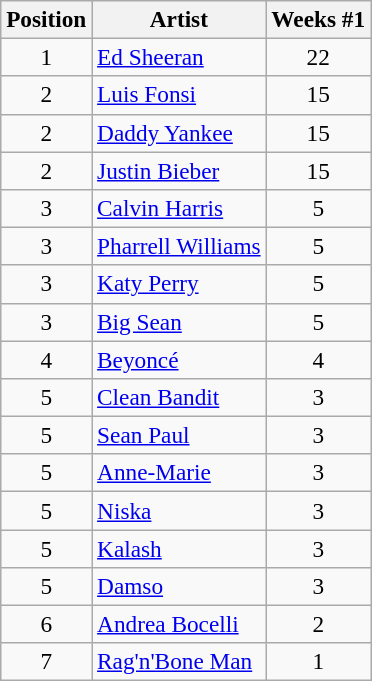<table class="wikitable sortable" style="font-size:97%;">
<tr>
<th>Position</th>
<th>Artist</th>
<th>Weeks #1</th>
</tr>
<tr>
<td align="center">1</td>
<td><a href='#'>Ed Sheeran</a></td>
<td align="center">22</td>
</tr>
<tr>
<td align="center">2</td>
<td><a href='#'>Luis Fonsi</a></td>
<td align="center">15</td>
</tr>
<tr>
<td align="center">2</td>
<td><a href='#'>Daddy Yankee</a></td>
<td align="center">15</td>
</tr>
<tr>
<td align="center">2</td>
<td><a href='#'>Justin Bieber</a></td>
<td align="center">15</td>
</tr>
<tr>
<td align="center">3</td>
<td><a href='#'>Calvin Harris</a></td>
<td align="center">5</td>
</tr>
<tr>
<td align="center">3</td>
<td><a href='#'>Pharrell Williams</a></td>
<td align="center">5</td>
</tr>
<tr>
<td align="center">3</td>
<td><a href='#'>Katy Perry</a></td>
<td align="center">5</td>
</tr>
<tr>
<td align="center">3</td>
<td><a href='#'>Big Sean</a></td>
<td align="center">5</td>
</tr>
<tr>
<td align="center">4</td>
<td><a href='#'>Beyoncé</a></td>
<td align="center">4</td>
</tr>
<tr>
<td align="center">5</td>
<td><a href='#'>Clean Bandit</a></td>
<td align="center">3</td>
</tr>
<tr>
<td align="center">5</td>
<td><a href='#'>Sean Paul</a></td>
<td align="center">3</td>
</tr>
<tr>
<td align="center">5</td>
<td><a href='#'>Anne-Marie</a></td>
<td align="center">3</td>
</tr>
<tr>
<td align="center">5</td>
<td><a href='#'>Niska</a></td>
<td align="center">3</td>
</tr>
<tr>
<td align="center">5</td>
<td><a href='#'>Kalash</a></td>
<td align="center">3</td>
</tr>
<tr>
<td align="center">5</td>
<td><a href='#'>Damso</a></td>
<td align="center">3</td>
</tr>
<tr>
<td align="center">6</td>
<td><a href='#'>Andrea Bocelli</a></td>
<td align="center">2</td>
</tr>
<tr>
<td align="center">7</td>
<td><a href='#'>Rag'n'Bone Man</a></td>
<td align="center">1</td>
</tr>
</table>
